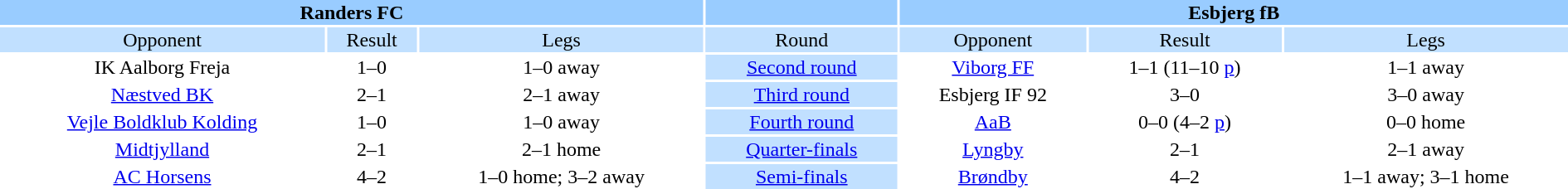<table width="100%" style="text-align:center">
<tr style="vertical-align:top; background:#9cf;">
<th colspan=3 style="width:1*">Randers FC</th>
<th></th>
<th colspan=3 style="width:1*">Esbjerg fB</th>
</tr>
<tr style="vertical-align:top; background:#c1e0ff;">
<td>Opponent</td>
<td>Result</td>
<td>Legs</td>
<td style="background:#c1e0ff;">Round</td>
<td>Opponent</td>
<td>Result</td>
<td>Legs</td>
</tr>
<tr>
<td>IK Aalborg Freja</td>
<td>1–0</td>
<td>1–0 away</td>
<td style="background:#c1e0ff;"><a href='#'>Second round</a></td>
<td><a href='#'>Viborg FF</a></td>
<td>1–1 (11–10 <a href='#'>p</a>)</td>
<td>1–1 away</td>
</tr>
<tr>
<td><a href='#'>Næstved BK</a></td>
<td>2–1</td>
<td>2–1 away</td>
<td style="background:#c1e0ff;"><a href='#'>Third round</a></td>
<td>Esbjerg IF 92</td>
<td>3–0</td>
<td>3–0 away</td>
</tr>
<tr>
<td><a href='#'>Vejle Boldklub Kolding</a></td>
<td>1–0</td>
<td>1–0 away</td>
<td style="background:#c1e0ff;"><a href='#'>Fourth round</a></td>
<td><a href='#'>AaB</a></td>
<td>0–0 (4–2 <a href='#'>p</a>)</td>
<td>0–0 home</td>
</tr>
<tr>
<td><a href='#'>Midtjylland</a></td>
<td>2–1</td>
<td>2–1 home</td>
<td style="background:#c1e0ff;"><a href='#'>Quarter-finals</a></td>
<td><a href='#'>Lyngby</a></td>
<td>2–1</td>
<td>2–1 away</td>
</tr>
<tr>
<td><a href='#'>AC Horsens</a></td>
<td>4–2</td>
<td>1–0 home; 3–2 away</td>
<td style="background:#c1e0ff;"><a href='#'>Semi-finals</a></td>
<td><a href='#'>Brøndby</a></td>
<td>4–2</td>
<td>1–1 away; 3–1 home </td>
</tr>
</table>
